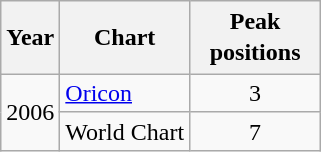<table class="wikitable">
<tr>
<th>Year</th>
<th>Chart</th>
<th style="width:5em;line-height:1.3">Peak positions</th>
</tr>
<tr>
<td rowspan="2">2006</td>
<td><a href='#'>Oricon</a></td>
<td align="center">3</td>
</tr>
<tr>
<td>World Chart</td>
<td align="center">7</td>
</tr>
</table>
